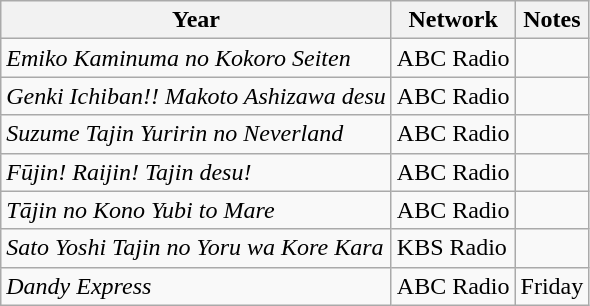<table class="wikitable">
<tr>
<th>Year</th>
<th>Network</th>
<th>Notes</th>
</tr>
<tr>
<td><em>Emiko Kaminuma no Kokoro Seiten</em></td>
<td>ABC Radio</td>
<td></td>
</tr>
<tr>
<td><em>Genki Ichiban!! Makoto Ashizawa desu</em></td>
<td>ABC Radio</td>
<td></td>
</tr>
<tr>
<td><em>Suzume Tajin Yuririn no Neverland</em></td>
<td>ABC Radio</td>
<td></td>
</tr>
<tr>
<td><em>Fūjin! Raijin! Tajin desu!</em></td>
<td>ABC Radio</td>
<td></td>
</tr>
<tr>
<td><em>Tājin no Kono Yubi to  Mare</em></td>
<td>ABC Radio</td>
<td></td>
</tr>
<tr>
<td><em>Sato Yoshi Tajin no Yoru wa Kore Kara</em></td>
<td>KBS Radio</td>
<td></td>
</tr>
<tr>
<td><em>Dandy Express</em></td>
<td>ABC Radio</td>
<td>Friday</td>
</tr>
</table>
